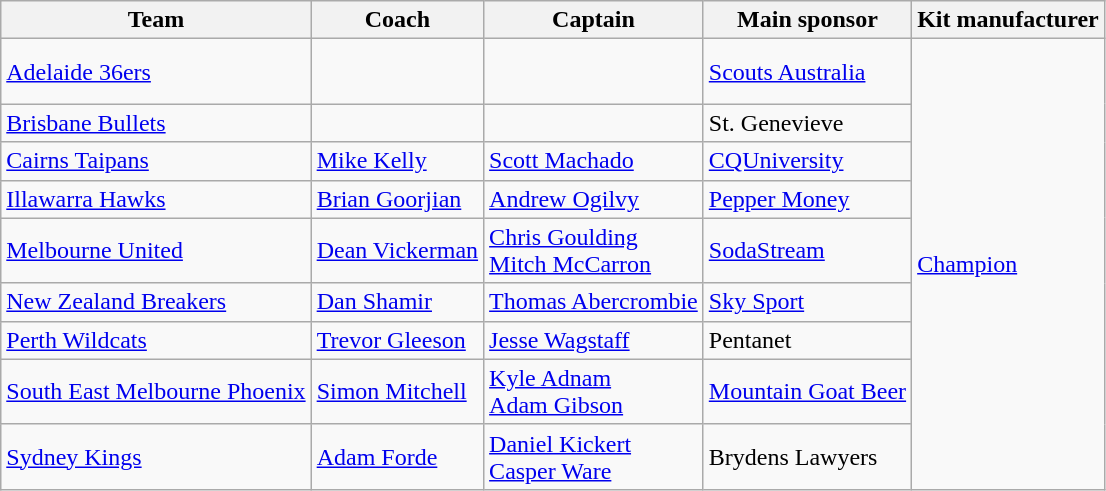<table class="wikitable sortable">
<tr>
<th>Team</th>
<th>Coach</th>
<th>Captain</th>
<th>Main sponsor</th>
<th>Kit manufacturer</th>
</tr>
<tr>
<td><a href='#'>Adelaide 36ers</a></td>
<td> </td>
<td> <br> <br> </td>
<td><a href='#'>Scouts Australia</a></td>
<td rowspan="9"><a href='#'>Champion</a></td>
</tr>
<tr>
<td><a href='#'>Brisbane Bullets</a></td>
<td> </td>
<td> </td>
<td>St. Genevieve</td>
</tr>
<tr>
<td><a href='#'>Cairns Taipans</a></td>
<td> <a href='#'>Mike Kelly</a></td>
<td> <a href='#'>Scott Machado</a></td>
<td><a href='#'>CQUniversity</a></td>
</tr>
<tr>
<td><a href='#'>Illawarra Hawks</a></td>
<td> <a href='#'>Brian Goorjian</a></td>
<td> <a href='#'>Andrew Ogilvy</a></td>
<td><a href='#'>Pepper Money</a></td>
</tr>
<tr>
<td><a href='#'>Melbourne United</a></td>
<td> <a href='#'>Dean Vickerman</a></td>
<td> <a href='#'>Chris Goulding</a><br> <a href='#'>Mitch McCarron</a></td>
<td><a href='#'>SodaStream</a></td>
</tr>
<tr>
<td><a href='#'>New Zealand Breakers</a></td>
<td> <a href='#'>Dan Shamir</a></td>
<td> <a href='#'>Thomas Abercrombie</a></td>
<td><a href='#'>Sky Sport</a></td>
</tr>
<tr>
<td><a href='#'>Perth Wildcats</a></td>
<td> <a href='#'>Trevor Gleeson</a></td>
<td> <a href='#'>Jesse Wagstaff</a></td>
<td>Pentanet</td>
</tr>
<tr>
<td><a href='#'>South East Melbourne Phoenix</a></td>
<td> <a href='#'>Simon Mitchell</a></td>
<td> <a href='#'>Kyle Adnam</a><br> <a href='#'>Adam Gibson</a></td>
<td><a href='#'>Mountain Goat Beer</a></td>
</tr>
<tr>
<td><a href='#'>Sydney Kings</a></td>
<td> <a href='#'>Adam Forde</a></td>
<td> <a href='#'>Daniel Kickert</a><br> <a href='#'>Casper Ware</a></td>
<td>Brydens Lawyers</td>
</tr>
</table>
